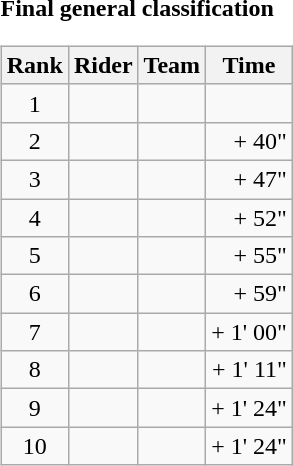<table>
<tr>
<td><strong>Final general classification</strong><br><table class="wikitable">
<tr>
<th scope="col">Rank</th>
<th scope="col">Rider</th>
<th scope="col">Team</th>
<th scope="col">Time</th>
</tr>
<tr>
<td style="text-align:center;">1</td>
<td></td>
<td></td>
<td style="text-align:right;"></td>
</tr>
<tr>
<td style="text-align:center;">2</td>
<td></td>
<td></td>
<td style="text-align:right;">+ 40"</td>
</tr>
<tr>
<td style="text-align:center;">3</td>
<td></td>
<td></td>
<td style="text-align:right;">+ 47"</td>
</tr>
<tr>
<td style="text-align:center;">4</td>
<td></td>
<td></td>
<td style="text-align:right;">+ 52"</td>
</tr>
<tr>
<td style="text-align:center;">5</td>
<td></td>
<td></td>
<td style="text-align:right;">+ 55"</td>
</tr>
<tr>
<td style="text-align:center;">6</td>
<td></td>
<td></td>
<td style="text-align:right;">+ 59"</td>
</tr>
<tr>
<td style="text-align:center;">7</td>
<td></td>
<td></td>
<td style="text-align:right;">+ 1' 00"</td>
</tr>
<tr>
<td style="text-align:center;">8</td>
<td></td>
<td></td>
<td style="text-align:right;">+ 1' 11"</td>
</tr>
<tr>
<td style="text-align:center;">9</td>
<td></td>
<td></td>
<td style="text-align:right;">+ 1' 24"</td>
</tr>
<tr>
<td style="text-align:center;">10</td>
<td></td>
<td></td>
<td style="text-align:right;">+ 1' 24"</td>
</tr>
</table>
</td>
</tr>
</table>
